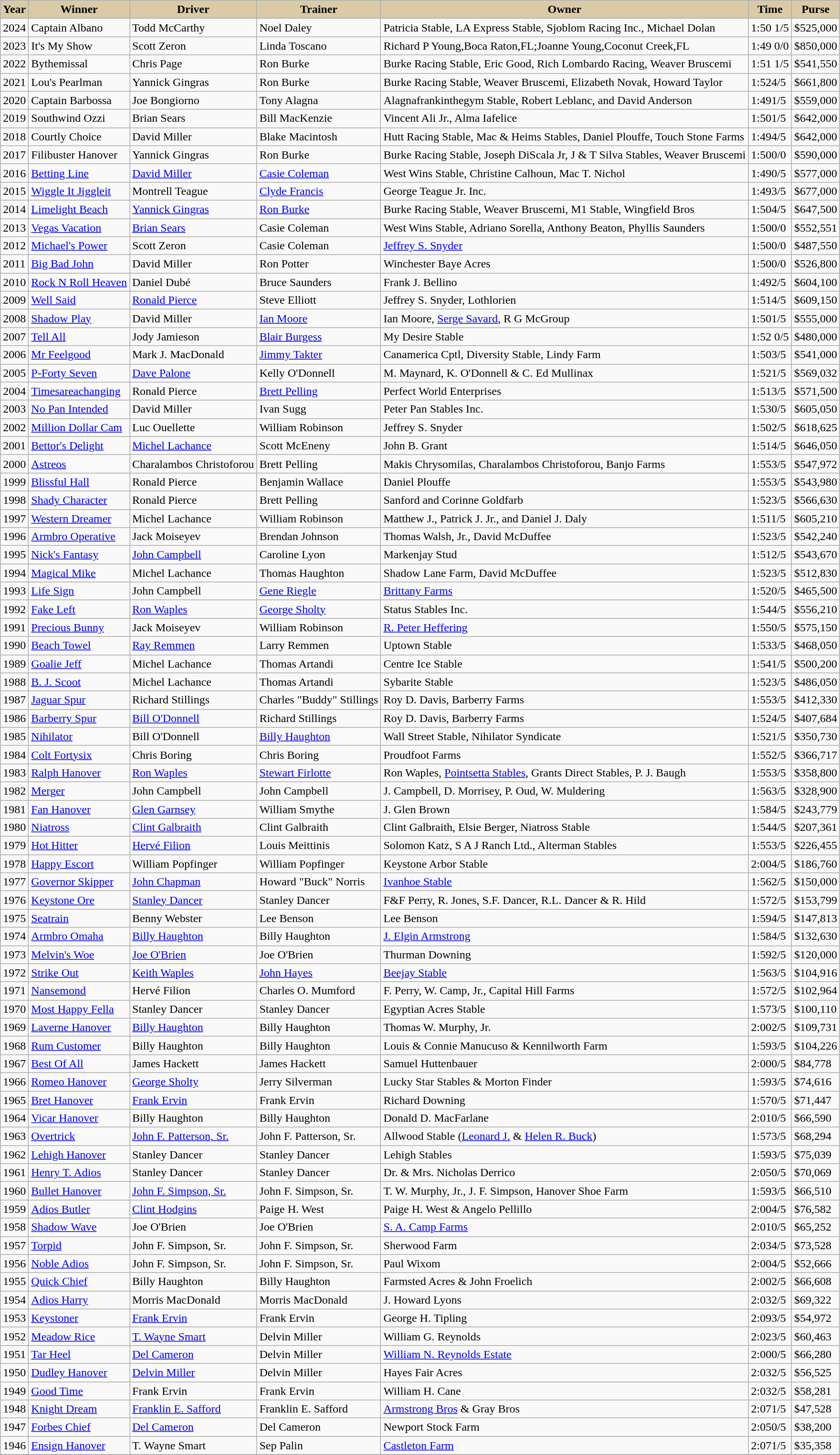<table class="wikitable sortable">
<tr>
<th style="background-color:#DACAA5">Year<br></th>
<th style="background-color:#DACAA5">Winner<br></th>
<th style="background-color:#DACAA5">Driver<br></th>
<th style="background-color:#DACAA5">Trainer<br></th>
<th style="background-color:#DACAA5">Owner<br></th>
<th style="background-color:#DACAA5">Time <br></th>
<th style="background-color:#DACAA5">Purse<br></th>
</tr>
<tr>
<td>2024</td>
<td>Captain Albano</td>
<td>Todd McCarthy</td>
<td>Noel Daley</td>
<td>Patricia Stable, LA Express Stable, Sjoblom Racing Inc., Michael Dolan</td>
<td>1:50 1/5</td>
<td>$525,000</td>
</tr>
<tr>
<td>2023</td>
<td>It's My Show</td>
<td>Scott Zeron</td>
<td>Linda Toscano</td>
<td>Richard P Young,Boca Raton,FL;Joanne Young,Coconut Creek,FL</td>
<td>1:49 0/0</td>
<td>$850,000</td>
</tr>
<tr>
<td>2022</td>
<td>Bythemissal</td>
<td>Chris Page</td>
<td>Ron Burke</td>
<td>Burke Racing Stable, Eric Good, Rich Lombardo Racing, Weaver Bruscemi</td>
<td>1:51 1/5</td>
<td>$541,550</td>
</tr>
<tr>
<td>2021</td>
<td>Lou's Pearlman</td>
<td>Yannick Gingras</td>
<td>Ron Burke</td>
<td>Burke Racing Stable, Weaver Bruscemi, Elizabeth Novak, Howard Taylor</td>
<td>1:524/5</td>
<td>$661,800</td>
</tr>
<tr>
<td>2020</td>
<td>Captain Barbossa</td>
<td>Joe Bongiorno</td>
<td>Tony Alagna</td>
<td>Alagnafrankinthegym Stable, Robert Leblanc, and David Anderson</td>
<td>1:491/5</td>
<td>$559,000</td>
</tr>
<tr>
<td>2019</td>
<td>Southwind Ozzi</td>
<td>Brian Sears</td>
<td>Bill MacKenzie</td>
<td>Vincent Ali Jr., Alma Iafelice</td>
<td>1:501/5</td>
<td>$642,000</td>
</tr>
<tr>
<td>2018</td>
<td>Courtly Choice</td>
<td>David Miller</td>
<td>Blake Macintosh</td>
<td>Hutt Racing Stable, Mac & Heims Stables, Daniel Plouffe, Touch Stone Farms</td>
<td>1:494/5</td>
<td>$642,000</td>
</tr>
<tr>
<td>2017</td>
<td>Filibuster Hanover</td>
<td>Yannick Gingras</td>
<td>Ron Burke</td>
<td>Burke Racing Stable, Joseph DiScala Jr, J & T Silva Stables, Weaver Bruscemi</td>
<td>1:500/0</td>
<td>$590,000</td>
</tr>
<tr>
<td>2016</td>
<td><a href='#'>Betting Line</a></td>
<td><a href='#'>David Miller</a></td>
<td><a href='#'>Casie Coleman</a></td>
<td>West Wins Stable, Christine Calhoun, Mac T. Nichol</td>
<td>1:490/5</td>
<td>$577,000</td>
</tr>
<tr>
<td>2015</td>
<td><a href='#'>Wiggle It Jiggleit</a></td>
<td>Montrell Teague</td>
<td><a href='#'>Clyde Francis</a></td>
<td>George Teague Jr. Inc.</td>
<td>1:493/5</td>
<td>$677,000</td>
</tr>
<tr>
<td>2014</td>
<td><a href='#'>Limelight Beach</a></td>
<td><a href='#'>Yannick Gingras</a></td>
<td><a href='#'>Ron Burke</a></td>
<td>Burke Racing Stable, Weaver Bruscemi, M1 Stable, Wingfield Bros</td>
<td>1:504/5</td>
<td>$647,500</td>
</tr>
<tr>
<td>2013</td>
<td><a href='#'>Vegas Vacation</a></td>
<td><a href='#'>Brian Sears</a></td>
<td>Casie Coleman</td>
<td>West Wins Stable, Adriano Sorella, Anthony Beaton, Phyllis Saunders</td>
<td>1:500/0</td>
<td>$552,551</td>
</tr>
<tr>
<td>2012</td>
<td><a href='#'>Michael's Power</a></td>
<td>Scott Zeron</td>
<td>Casie Coleman</td>
<td><a href='#'>Jeffrey S. Snyder</a></td>
<td>1:500/0</td>
<td>$487,550</td>
</tr>
<tr>
<td>2011</td>
<td><a href='#'>Big Bad John</a></td>
<td>David Miller</td>
<td>Ron Potter</td>
<td>Winchester Baye Acres</td>
<td>1:500/0</td>
<td>$526,800</td>
</tr>
<tr>
<td>2010</td>
<td><a href='#'>Rock N Roll Heaven</a></td>
<td>Daniel Dubé</td>
<td>Bruce Saunders</td>
<td>Frank J. Bellino</td>
<td>1:492/5</td>
<td>$604,100</td>
</tr>
<tr>
<td>2009</td>
<td><a href='#'>Well Said</a></td>
<td><a href='#'>Ronald Pierce</a></td>
<td>Steve Elliott</td>
<td>Jeffrey S. Snyder, Lothlorien</td>
<td>1:514/5</td>
<td>$609,150</td>
</tr>
<tr>
<td>2008</td>
<td><a href='#'>Shadow Play</a></td>
<td>David Miller</td>
<td><a href='#'>Ian Moore</a></td>
<td>Ian Moore, <a href='#'>Serge Savard</a>, R G McGroup</td>
<td>1:501/5</td>
<td>$555,000</td>
</tr>
<tr>
<td>2007</td>
<td><a href='#'>Tell All</a></td>
<td>Jody Jamieson</td>
<td><a href='#'>Blair Burgess</a></td>
<td>My Desire Stable</td>
<td>1:52 0/5</td>
<td>$480,000</td>
</tr>
<tr>
<td>2006</td>
<td><a href='#'>Mr Feelgood</a></td>
<td>Mark J. MacDonald</td>
<td><a href='#'>Jimmy Takter</a></td>
<td>Canamerica Cptl, Diversity Stable, Lindy Farm</td>
<td>1:503/5</td>
<td>$541,000</td>
</tr>
<tr>
<td>2005</td>
<td><a href='#'>P-Forty Seven</a></td>
<td><a href='#'>Dave Palone</a></td>
<td>Kelly O'Donnell</td>
<td>M. Maynard, K. O'Donnell & C. Ed Mullinax</td>
<td>1:521/5</td>
<td>$569,032</td>
</tr>
<tr>
<td>2004</td>
<td><a href='#'>Timesareachanging</a></td>
<td>Ronald Pierce</td>
<td><a href='#'>Brett Pelling</a></td>
<td>Perfect World Enterprises</td>
<td>1:513/5</td>
<td>$571,500</td>
</tr>
<tr>
<td>2003</td>
<td><a href='#'>No Pan Intended</a></td>
<td>David Miller</td>
<td>Ivan Sugg</td>
<td>Peter Pan Stables Inc.</td>
<td>1:530/5</td>
<td>$605,050</td>
</tr>
<tr>
<td>2002</td>
<td><a href='#'>Million Dollar Cam</a></td>
<td>Luc Ouellette</td>
<td>William Robinson</td>
<td>Jeffrey S. Snyder</td>
<td>1:502/5</td>
<td>$618,625</td>
</tr>
<tr>
<td>2001</td>
<td><a href='#'>Bettor's Delight</a></td>
<td><a href='#'>Michel Lachance</a></td>
<td>Scott McEneny</td>
<td>John B. Grant</td>
<td>1:514/5</td>
<td>$646,050</td>
</tr>
<tr>
<td>2000</td>
<td><a href='#'>Astreos</a></td>
<td>Charalambos Christoforou</td>
<td>Brett Pelling</td>
<td>Makis Chrysomilas, Charalambos Christoforou, Banjo Farms</td>
<td>1:553/5</td>
<td>$547,972</td>
</tr>
<tr>
<td>1999</td>
<td><a href='#'>Blissful Hall</a></td>
<td>Ronald Pierce</td>
<td>Benjamin Wallace</td>
<td>Daniel Plouffe</td>
<td>1:553/5</td>
<td>$543,980</td>
</tr>
<tr>
<td>1998</td>
<td><a href='#'>Shady Character</a></td>
<td>Ronald Pierce</td>
<td>Brett Pelling</td>
<td>Sanford and Corinne Goldfarb</td>
<td>1:523/5</td>
<td>$566,630</td>
</tr>
<tr>
<td>1997</td>
<td><a href='#'>Western Dreamer</a></td>
<td>Michel Lachance</td>
<td>William Robinson</td>
<td>Matthew J., Patrick J. Jr., and Daniel J. Daly</td>
<td>1:511/5</td>
<td>$605,210</td>
</tr>
<tr>
<td>1996</td>
<td><a href='#'>Armbro Operative</a></td>
<td>Jack Moiseyev</td>
<td>Brendan Johnson</td>
<td>Thomas Walsh, Jr., David McDuffee</td>
<td>1:523/5</td>
<td>$542,240</td>
</tr>
<tr>
<td>1995</td>
<td><a href='#'>Nick's Fantasy</a></td>
<td><a href='#'>John Campbell</a></td>
<td>Caroline Lyon</td>
<td>Markenjay Stud</td>
<td>1:512/5</td>
<td>$543,670</td>
</tr>
<tr>
<td>1994</td>
<td><a href='#'>Magical Mike</a></td>
<td>Michel Lachance</td>
<td>Thomas Haughton</td>
<td>Shadow Lane Farm, David McDuffee</td>
<td>1:523/5</td>
<td>$512,830</td>
</tr>
<tr>
<td>1993</td>
<td><a href='#'>Life Sign</a></td>
<td>John Campbell</td>
<td><a href='#'>Gene Riegle</a></td>
<td><a href='#'>Brittany Farms</a></td>
<td>1:520/5</td>
<td>$465,500</td>
</tr>
<tr>
<td>1992</td>
<td><a href='#'>Fake Left</a></td>
<td><a href='#'>Ron Waples</a></td>
<td><a href='#'>George Sholty</a></td>
<td>Status Stables Inc.</td>
<td>1:544/5</td>
<td>$556,210</td>
</tr>
<tr>
<td>1991</td>
<td><a href='#'>Precious Bunny</a></td>
<td>Jack Moiseyev</td>
<td>William Robinson</td>
<td><a href='#'>R. Peter Heffering</a></td>
<td>1:550/5</td>
<td>$575,150</td>
</tr>
<tr>
<td>1990</td>
<td><a href='#'>Beach Towel</a></td>
<td><a href='#'>Ray Remmen</a></td>
<td>Larry Remmen</td>
<td>Uptown Stable</td>
<td>1:533/5</td>
<td>$468,050</td>
</tr>
<tr>
<td>1989</td>
<td><a href='#'>Goalie Jeff</a></td>
<td>Michel Lachance</td>
<td>Thomas Artandi</td>
<td>Centre Ice Stable</td>
<td>1:541/5</td>
<td>$500,200</td>
</tr>
<tr>
<td>1988</td>
<td><a href='#'>B. J. Scoot</a></td>
<td>Michel Lachance</td>
<td>Thomas Artandi</td>
<td>Sybarite Stable</td>
<td>1:523/5</td>
<td>$486,050</td>
</tr>
<tr>
<td>1987</td>
<td><a href='#'>Jaguar Spur</a></td>
<td>Richard Stillings</td>
<td>Charles "Buddy" Stillings</td>
<td>Roy D. Davis, Barberry Farms</td>
<td>1:553/5</td>
<td>$412,330</td>
</tr>
<tr>
<td>1986</td>
<td><a href='#'>Barberry Spur</a></td>
<td><a href='#'>Bill O'Donnell</a></td>
<td>Richard Stillings</td>
<td>Roy D. Davis, Barberry Farms</td>
<td>1:524/5</td>
<td>$407,684</td>
</tr>
<tr>
<td>1985</td>
<td><a href='#'>Nihilator</a></td>
<td>Bill O'Donnell</td>
<td><a href='#'>Billy Haughton</a></td>
<td>Wall Street Stable, Nihilator Syndicate</td>
<td>1:521/5</td>
<td>$350,730</td>
</tr>
<tr>
<td>1984</td>
<td><a href='#'>Colt Fortysix</a></td>
<td>Chris Boring</td>
<td>Chris Boring</td>
<td>Proudfoot Farms</td>
<td>1:552/5</td>
<td>$366,717</td>
</tr>
<tr>
<td>1983</td>
<td><a href='#'>Ralph Hanover</a></td>
<td><a href='#'>Ron Waples</a></td>
<td><a href='#'>Stewart Firlotte</a></td>
<td>Ron Waples, <a href='#'>Pointsetta Stables</a>, Grants Direct Stables, P. J. Baugh</td>
<td>1:553/5</td>
<td>$358,800</td>
</tr>
<tr>
<td>1982</td>
<td><a href='#'>Merger</a></td>
<td>John Campbell</td>
<td>John Campbell</td>
<td>J. Campbell, D. Morrisey, P. Oud, W. Muldering</td>
<td>1:563/5</td>
<td>$328,900</td>
</tr>
<tr>
<td>1981</td>
<td><a href='#'>Fan Hanover</a></td>
<td><a href='#'>Glen Garnsey</a></td>
<td>William Smythe</td>
<td>J. Glen Brown</td>
<td>1:584/5</td>
<td>$243,779</td>
</tr>
<tr>
<td>1980</td>
<td><a href='#'>Niatross</a></td>
<td><a href='#'>Clint Galbraith</a></td>
<td>Clint Galbraith</td>
<td>Clint Galbraith, Elsie Berger, Niatross Stable</td>
<td>1:544/5</td>
<td>$207,361</td>
</tr>
<tr>
<td>1979</td>
<td><a href='#'>Hot Hitter</a></td>
<td><a href='#'>Hervé Filion</a></td>
<td>Louis Meittinis</td>
<td>Solomon Katz, S A J Ranch Ltd., Alterman Stables</td>
<td>1:553/5</td>
<td>$226,455</td>
</tr>
<tr>
<td>1978</td>
<td><a href='#'>Happy Escort</a></td>
<td>William Popfinger</td>
<td>William Popfinger</td>
<td>Keystone Arbor Stable</td>
<td>2:004/5</td>
<td>$186,760</td>
</tr>
<tr>
<td>1977</td>
<td><a href='#'>Governor Skipper</a></td>
<td><a href='#'>John Chapman</a></td>
<td>Howard "Buck" Norris</td>
<td><a href='#'>Ivanhoe Stable</a></td>
<td>1:562/5</td>
<td>$150,000</td>
</tr>
<tr>
<td>1976</td>
<td><a href='#'>Keystone Ore</a></td>
<td><a href='#'>Stanley Dancer</a></td>
<td>Stanley Dancer</td>
<td>F&F Perry, R. Jones, S.F. Dancer, R.L. Dancer & R. Hild</td>
<td>1:572/5</td>
<td>$153,799</td>
</tr>
<tr>
<td>1975</td>
<td><a href='#'>Seatrain</a></td>
<td>Benny Webster</td>
<td>Lee Benson</td>
<td>Lee Benson</td>
<td>1:594/5</td>
<td>$147,813</td>
</tr>
<tr>
<td>1974</td>
<td><a href='#'>Armbro Omaha</a></td>
<td><a href='#'>Billy Haughton</a></td>
<td>Billy Haughton</td>
<td><a href='#'>J. Elgin Armstrong</a></td>
<td>1:584/5</td>
<td>$132,630</td>
</tr>
<tr>
<td>1973</td>
<td><a href='#'>Melvin's Woe</a></td>
<td><a href='#'>Joe O'Brien</a></td>
<td>Joe O'Brien</td>
<td>Thurman Downing</td>
<td>1:592/5</td>
<td>$120,000</td>
</tr>
<tr>
<td>1972</td>
<td><a href='#'>Strike Out</a></td>
<td><a href='#'>Keith Waples</a></td>
<td><a href='#'>John Hayes</a></td>
<td><a href='#'>Beejay Stable</a></td>
<td>1:563/5</td>
<td>$104,916</td>
</tr>
<tr>
<td>1971</td>
<td><a href='#'>Nansemond</a></td>
<td>Hervé Filion</td>
<td>Charles O. Mumford</td>
<td>F. Perry, W. Camp, Jr., Capital Hill Farms</td>
<td>1:572/5</td>
<td>$102,964</td>
</tr>
<tr>
<td>1970</td>
<td><a href='#'>Most Happy Fella</a></td>
<td>Stanley Dancer</td>
<td>Stanley Dancer</td>
<td>Egyptian Acres Stable</td>
<td>1:573/5</td>
<td>$100,110</td>
</tr>
<tr>
<td>1969</td>
<td><a href='#'>Laverne Hanover</a></td>
<td><a href='#'>Billy Haughton</a></td>
<td>Billy Haughton</td>
<td>Thomas W. Murphy, Jr.</td>
<td>2:002/5</td>
<td>$109,731</td>
</tr>
<tr>
<td>1968</td>
<td><a href='#'>Rum Customer</a></td>
<td>Billy Haughton</td>
<td>Billy Haughton</td>
<td>Louis & Connie Manucuso & Kennilworth Farm</td>
<td>1:593/5</td>
<td>$104,226</td>
</tr>
<tr>
<td>1967</td>
<td><a href='#'>Best Of All</a></td>
<td>James Hackett</td>
<td>James Hackett</td>
<td>Samuel Huttenbauer</td>
<td>2:000/5</td>
<td>$84,778</td>
</tr>
<tr>
<td>1966</td>
<td><a href='#'>Romeo Hanover</a></td>
<td><a href='#'>George Sholty</a></td>
<td>Jerry Silverman</td>
<td>Lucky Star Stables & Morton Finder</td>
<td>1:593/5</td>
<td>$74,616</td>
</tr>
<tr>
<td>1965</td>
<td><a href='#'>Bret Hanover</a></td>
<td><a href='#'>Frank Ervin</a></td>
<td>Frank Ervin</td>
<td>Richard Downing</td>
<td>1:570/5</td>
<td>$71,447</td>
</tr>
<tr>
<td>1964</td>
<td><a href='#'>Vicar Hanover</a></td>
<td>Billy Haughton</td>
<td>Billy Haughton</td>
<td>Donald D. MacFarlane</td>
<td>2:010/5</td>
<td>$66,590</td>
</tr>
<tr>
<td>1963</td>
<td><a href='#'>Overtrick</a></td>
<td><a href='#'>John F. Patterson, Sr.</a></td>
<td>John F. Patterson, Sr.</td>
<td>Allwood Stable (<a href='#'>Leonard J.</a> & <a href='#'>Helen R. Buck</a>)</td>
<td>1:573/5</td>
<td>$68,294</td>
</tr>
<tr>
<td>1962</td>
<td><a href='#'>Lehigh Hanover</a></td>
<td>Stanley Dancer</td>
<td>Stanley Dancer</td>
<td>Lehigh Stables</td>
<td>1:593/5</td>
<td>$75,039</td>
</tr>
<tr>
<td>1961</td>
<td><a href='#'>Henry T. Adios</a></td>
<td>Stanley Dancer</td>
<td>Stanley Dancer</td>
<td>Dr. & Mrs. Nicholas Derrico</td>
<td>2:050/5</td>
<td>$70,069</td>
</tr>
<tr>
<td>1960</td>
<td><a href='#'>Bullet Hanover</a></td>
<td><a href='#'>John F. Simpson, Sr.</a></td>
<td>John F. Simpson, Sr.</td>
<td>T. W. Murphy, Jr., J. F. Simpson, Hanover Shoe Farm</td>
<td>1:593/5</td>
<td>$66,510</td>
</tr>
<tr>
<td>1959</td>
<td><a href='#'>Adios Butler</a></td>
<td><a href='#'>Clint Hodgins</a></td>
<td>Paige H. West</td>
<td>Paige H. West & Angelo Pellillo</td>
<td>2:004/5</td>
<td>$76,582</td>
</tr>
<tr>
<td>1958</td>
<td><a href='#'>Shadow Wave</a></td>
<td>Joe O'Brien</td>
<td>Joe O'Brien</td>
<td><a href='#'>S. A. Camp Farms</a></td>
<td>2:010/5</td>
<td>$65,252</td>
</tr>
<tr>
<td>1957</td>
<td><a href='#'>Torpid</a></td>
<td>John F. Simpson, Sr.</td>
<td>John F. Simpson, Sr.</td>
<td>Sherwood Farm</td>
<td>2:034/5</td>
<td>$73,528</td>
</tr>
<tr>
<td>1956</td>
<td><a href='#'>Noble Adios</a></td>
<td>John F. Simpson, Sr.</td>
<td>John F. Simpson, Sr.</td>
<td>Paul Wixom</td>
<td>2:004/5</td>
<td>$52,666</td>
</tr>
<tr>
<td>1955</td>
<td><a href='#'>Quick Chief</a></td>
<td>Billy Haughton</td>
<td>Billy Haughton</td>
<td>Farmsted Acres & John Froelich</td>
<td>2:002/5</td>
<td>$66,608</td>
</tr>
<tr>
<td>1954</td>
<td><a href='#'>Adios Harry</a></td>
<td>Morris MacDonald</td>
<td>Morris MacDonald</td>
<td>J. Howard Lyons</td>
<td>2:032/5</td>
<td>$69,322</td>
</tr>
<tr>
<td>1953</td>
<td><a href='#'>Keystoner</a></td>
<td><a href='#'>Frank Ervin</a></td>
<td>Frank Ervin</td>
<td>George H. Tipling</td>
<td>2:093/5</td>
<td>$54,972</td>
</tr>
<tr>
<td>1952</td>
<td><a href='#'>Meadow Rice</a></td>
<td><a href='#'>T. Wayne Smart</a></td>
<td>Delvin Miller</td>
<td>William G. Reynolds</td>
<td>2:023/5</td>
<td>$60,463</td>
</tr>
<tr>
<td>1951</td>
<td><a href='#'>Tar Heel</a></td>
<td><a href='#'>Del Cameron</a></td>
<td>Delvin Miller</td>
<td><a href='#'>William N. Reynolds Estate</a></td>
<td>2:000/5</td>
<td>$66,280</td>
</tr>
<tr>
<td>1950</td>
<td><a href='#'>Dudley Hanover</a></td>
<td><a href='#'>Delvin Miller</a></td>
<td>Delvin Miller</td>
<td>Hayes Fair Acres</td>
<td>2:032/5</td>
<td>$56,525</td>
</tr>
<tr>
<td>1949</td>
<td><a href='#'>Good Time</a></td>
<td>Frank Ervin</td>
<td>Frank Ervin</td>
<td>William H. Cane</td>
<td>2:032/5</td>
<td>$58,281</td>
</tr>
<tr>
<td>1948</td>
<td><a href='#'>Knight Dream</a></td>
<td><a href='#'>Franklin E. Safford</a></td>
<td>Franklin E. Safford</td>
<td><a href='#'>Armstrong Bros</a> & Gray Bros</td>
<td>2:071/5</td>
<td>$47,528</td>
</tr>
<tr>
<td>1947</td>
<td><a href='#'>Forbes Chief</a></td>
<td><a href='#'>Del Cameron</a></td>
<td>Del Cameron</td>
<td>Newport Stock Farm</td>
<td>2:050/5</td>
<td>$38,200</td>
</tr>
<tr>
<td>1946</td>
<td><a href='#'>Ensign Hanover</a></td>
<td>T. Wayne Smart</td>
<td>Sep Palin</td>
<td><a href='#'>Castleton Farm</a></td>
<td>2:071/5</td>
<td>$35,358</td>
</tr>
<tr>
</tr>
</table>
